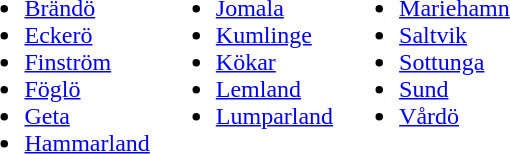<table>
<tr valign="top">
<td><br><ul><li><a href='#'>Brändö</a></li><li><a href='#'>Eckerö</a></li><li><a href='#'>Finström</a></li><li><a href='#'>Föglö</a></li><li><a href='#'>Geta</a></li><li><a href='#'>Hammarland</a></li></ul></td>
<td><br><ul><li><a href='#'>Jomala</a></li><li><a href='#'>Kumlinge</a></li><li><a href='#'>Kökar</a></li><li><a href='#'>Lemland</a></li><li><a href='#'>Lumparland</a></li></ul></td>
<td><br><ul><li><a href='#'>Mariehamn</a></li><li><a href='#'>Saltvik</a></li><li><a href='#'>Sottunga</a></li><li><a href='#'>Sund</a></li><li><a href='#'>Vårdö</a></li></ul></td>
</tr>
</table>
